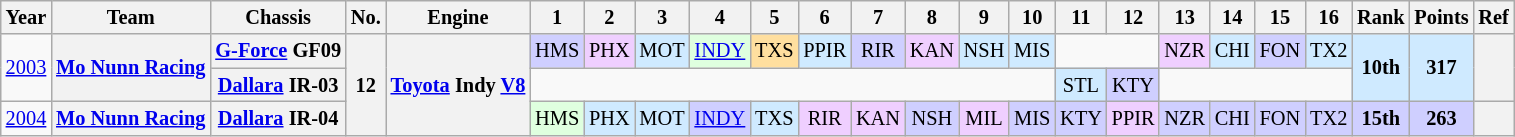<table class="wikitable" style="text-align:center; font-size:85%">
<tr>
<th>Year</th>
<th>Team</th>
<th>Chassis</th>
<th>No.</th>
<th>Engine</th>
<th>1</th>
<th>2</th>
<th>3</th>
<th>4</th>
<th>5</th>
<th>6</th>
<th>7</th>
<th>8</th>
<th>9</th>
<th>10</th>
<th>11</th>
<th>12</th>
<th>13</th>
<th>14</th>
<th>15</th>
<th>16</th>
<th>Rank</th>
<th>Points</th>
<th>Ref</th>
</tr>
<tr>
<td rowspan=2><a href='#'>2003</a></td>
<th rowspan=2 nowrap><a href='#'>Mo Nunn Racing</a></th>
<th nowrap><a href='#'>G-Force</a> GF09</th>
<th rowspan=3>12</th>
<th rowspan=3 nowrap><a href='#'>Toyota</a> Indy <a href='#'>V8</a></th>
<td style="background:#CFCFFF;">HMS<br></td>
<td style="background:#EFCFFF;">PHX<br></td>
<td style="background:#CFEAFF;">MOT<br></td>
<td style="background:#DFFFDF;"><a href='#'>INDY</a><br></td>
<td style="background:#FFDF9F;">TXS<br></td>
<td style="background:#CFEAFF;">PPIR<br></td>
<td style="background:#CFCFFF;">RIR<br></td>
<td style="background:#EFCFFF;">KAN<br></td>
<td style="background:#CFEAFF;">NSH<br></td>
<td style="background:#CFEAFF;">MIS<br></td>
<td colspan=2></td>
<td style="background:#EFCFFF;">NZR<br></td>
<td style="background:#CFEAFF;">CHI<br></td>
<td style="background:#CFCFFF;">FON<br></td>
<td style="background:#CFEAFF;">TX2<br></td>
<td rowspan=2 style="background:#CFEAFF;"><strong>10th</strong></td>
<td rowspan=2 style="background:#CFEAFF;"><strong>317</strong></td>
<th rowspan=2></th>
</tr>
<tr>
<th nowrap><a href='#'>Dallara</a> IR-03</th>
<td colspan=10></td>
<td style="background:#CFEAFF;">STL<br></td>
<td style="background:#CFCFFF;">KTY<br></td>
<td colspan=4></td>
</tr>
<tr>
<td><a href='#'>2004</a></td>
<th nowrap><a href='#'>Mo Nunn Racing</a></th>
<th nowrap><a href='#'>Dallara</a> IR-04</th>
<td style="background:#DFFFDF;">HMS<br></td>
<td style="background:#CFEAFF;">PHX<br></td>
<td style="background:#CFEAFF;">MOT<br></td>
<td style="background:#CFCFFF;"><a href='#'>INDY</a><br></td>
<td style="background:#CFEAFF;">TXS<br></td>
<td style="background:#EFCFFF;">RIR<br></td>
<td style="background:#EFCFFF;">KAN<br></td>
<td style="background:#CFCFFF;">NSH<br></td>
<td style="background:#EFCFFF;">MIL<br></td>
<td style="background:#CFCFFF;">MIS<br></td>
<td style="background:#CFCFFF;">KTY<br></td>
<td style="background:#EFCFFF;">PPIR<br></td>
<td style="background:#CFCFFF;">NZR<br></td>
<td style="background:#CFCFFF;">CHI<br></td>
<td style="background:#CFCFFF;">FON<br></td>
<td style="background:#CFCFFF;">TX2<br></td>
<th style="background:#CFCFFF;">15th</th>
<th style="background:#CFCFFF;">263</th>
<th></th>
</tr>
</table>
